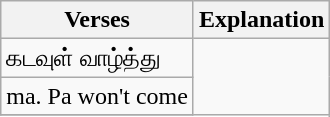<table class="wikitable">
<tr>
<th>Verses</th>
<th>Explanation</th>
</tr>
<tr>
<td>கடவுள் வாழ்த்து<br></td>
</tr>
<tr>
<td>ma. Pa won't come <br></td>
</tr>
<tr>
</tr>
</table>
